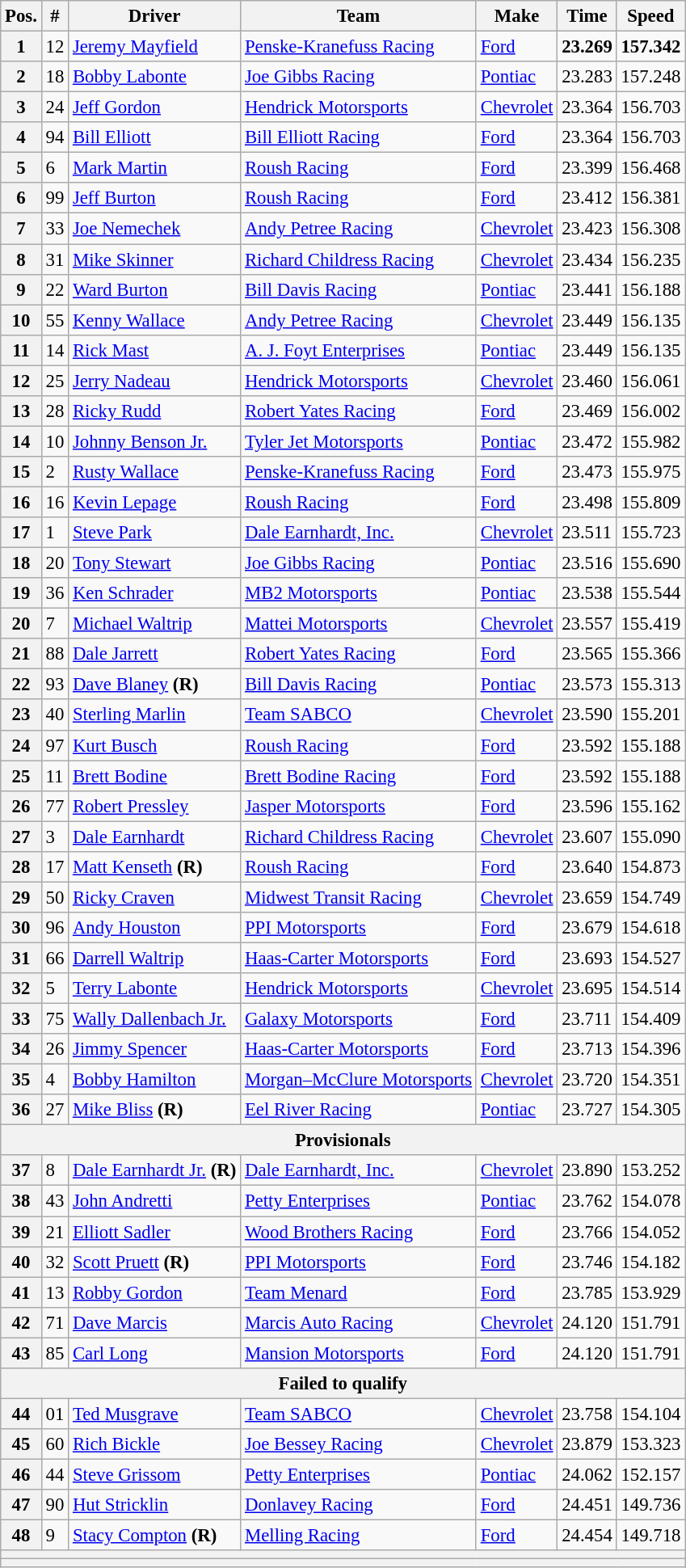<table class="wikitable" style="font-size:95%">
<tr>
<th>Pos.</th>
<th>#</th>
<th>Driver</th>
<th>Team</th>
<th>Make</th>
<th>Time</th>
<th>Speed</th>
</tr>
<tr>
<th>1</th>
<td>12</td>
<td><a href='#'>Jeremy Mayfield</a></td>
<td><a href='#'>Penske-Kranefuss Racing</a></td>
<td><a href='#'>Ford</a></td>
<td><strong>23.269</strong></td>
<td><strong>157.342</strong></td>
</tr>
<tr>
<th>2</th>
<td>18</td>
<td><a href='#'>Bobby Labonte</a></td>
<td><a href='#'>Joe Gibbs Racing</a></td>
<td><a href='#'>Pontiac</a></td>
<td>23.283</td>
<td>157.248</td>
</tr>
<tr>
<th>3</th>
<td>24</td>
<td><a href='#'>Jeff Gordon</a></td>
<td><a href='#'>Hendrick Motorsports</a></td>
<td><a href='#'>Chevrolet</a></td>
<td>23.364</td>
<td>156.703</td>
</tr>
<tr>
<th>4</th>
<td>94</td>
<td><a href='#'>Bill Elliott</a></td>
<td><a href='#'>Bill Elliott Racing</a></td>
<td><a href='#'>Ford</a></td>
<td>23.364</td>
<td>156.703</td>
</tr>
<tr>
<th>5</th>
<td>6</td>
<td><a href='#'>Mark Martin</a></td>
<td><a href='#'>Roush Racing</a></td>
<td><a href='#'>Ford</a></td>
<td>23.399</td>
<td>156.468</td>
</tr>
<tr>
<th>6</th>
<td>99</td>
<td><a href='#'>Jeff Burton</a></td>
<td><a href='#'>Roush Racing</a></td>
<td><a href='#'>Ford</a></td>
<td>23.412</td>
<td>156.381</td>
</tr>
<tr>
<th>7</th>
<td>33</td>
<td><a href='#'>Joe Nemechek</a></td>
<td><a href='#'>Andy Petree Racing</a></td>
<td><a href='#'>Chevrolet</a></td>
<td>23.423</td>
<td>156.308</td>
</tr>
<tr>
<th>8</th>
<td>31</td>
<td><a href='#'>Mike Skinner</a></td>
<td><a href='#'>Richard Childress Racing</a></td>
<td><a href='#'>Chevrolet</a></td>
<td>23.434</td>
<td>156.235</td>
</tr>
<tr>
<th>9</th>
<td>22</td>
<td><a href='#'>Ward Burton</a></td>
<td><a href='#'>Bill Davis Racing</a></td>
<td><a href='#'>Pontiac</a></td>
<td>23.441</td>
<td>156.188</td>
</tr>
<tr>
<th>10</th>
<td>55</td>
<td><a href='#'>Kenny Wallace</a></td>
<td><a href='#'>Andy Petree Racing</a></td>
<td><a href='#'>Chevrolet</a></td>
<td>23.449</td>
<td>156.135</td>
</tr>
<tr>
<th>11</th>
<td>14</td>
<td><a href='#'>Rick Mast</a></td>
<td><a href='#'>A. J. Foyt Enterprises</a></td>
<td><a href='#'>Pontiac</a></td>
<td>23.449</td>
<td>156.135</td>
</tr>
<tr>
<th>12</th>
<td>25</td>
<td><a href='#'>Jerry Nadeau</a></td>
<td><a href='#'>Hendrick Motorsports</a></td>
<td><a href='#'>Chevrolet</a></td>
<td>23.460</td>
<td>156.061</td>
</tr>
<tr>
<th>13</th>
<td>28</td>
<td><a href='#'>Ricky Rudd</a></td>
<td><a href='#'>Robert Yates Racing</a></td>
<td><a href='#'>Ford</a></td>
<td>23.469</td>
<td>156.002</td>
</tr>
<tr>
<th>14</th>
<td>10</td>
<td><a href='#'>Johnny Benson Jr.</a></td>
<td><a href='#'>Tyler Jet Motorsports</a></td>
<td><a href='#'>Pontiac</a></td>
<td>23.472</td>
<td>155.982</td>
</tr>
<tr>
<th>15</th>
<td>2</td>
<td><a href='#'>Rusty Wallace</a></td>
<td><a href='#'>Penske-Kranefuss Racing</a></td>
<td><a href='#'>Ford</a></td>
<td>23.473</td>
<td>155.975</td>
</tr>
<tr>
<th>16</th>
<td>16</td>
<td><a href='#'>Kevin Lepage</a></td>
<td><a href='#'>Roush Racing</a></td>
<td><a href='#'>Ford</a></td>
<td>23.498</td>
<td>155.809</td>
</tr>
<tr>
<th>17</th>
<td>1</td>
<td><a href='#'>Steve Park</a></td>
<td><a href='#'>Dale Earnhardt, Inc.</a></td>
<td><a href='#'>Chevrolet</a></td>
<td>23.511</td>
<td>155.723</td>
</tr>
<tr>
<th>18</th>
<td>20</td>
<td><a href='#'>Tony Stewart</a></td>
<td><a href='#'>Joe Gibbs Racing</a></td>
<td><a href='#'>Pontiac</a></td>
<td>23.516</td>
<td>155.690</td>
</tr>
<tr>
<th>19</th>
<td>36</td>
<td><a href='#'>Ken Schrader</a></td>
<td><a href='#'>MB2 Motorsports</a></td>
<td><a href='#'>Pontiac</a></td>
<td>23.538</td>
<td>155.544</td>
</tr>
<tr>
<th>20</th>
<td>7</td>
<td><a href='#'>Michael Waltrip</a></td>
<td><a href='#'>Mattei Motorsports</a></td>
<td><a href='#'>Chevrolet</a></td>
<td>23.557</td>
<td>155.419</td>
</tr>
<tr>
<th>21</th>
<td>88</td>
<td><a href='#'>Dale Jarrett</a></td>
<td><a href='#'>Robert Yates Racing</a></td>
<td><a href='#'>Ford</a></td>
<td>23.565</td>
<td>155.366</td>
</tr>
<tr>
<th>22</th>
<td>93</td>
<td><a href='#'>Dave Blaney</a> <strong>(R)</strong></td>
<td><a href='#'>Bill Davis Racing</a></td>
<td><a href='#'>Pontiac</a></td>
<td>23.573</td>
<td>155.313</td>
</tr>
<tr>
<th>23</th>
<td>40</td>
<td><a href='#'>Sterling Marlin</a></td>
<td><a href='#'>Team SABCO</a></td>
<td><a href='#'>Chevrolet</a></td>
<td>23.590</td>
<td>155.201</td>
</tr>
<tr>
<th>24</th>
<td>97</td>
<td><a href='#'>Kurt Busch</a></td>
<td><a href='#'>Roush Racing</a></td>
<td><a href='#'>Ford</a></td>
<td>23.592</td>
<td>155.188</td>
</tr>
<tr>
<th>25</th>
<td>11</td>
<td><a href='#'>Brett Bodine</a></td>
<td><a href='#'>Brett Bodine Racing</a></td>
<td><a href='#'>Ford</a></td>
<td>23.592</td>
<td>155.188</td>
</tr>
<tr>
<th>26</th>
<td>77</td>
<td><a href='#'>Robert Pressley</a></td>
<td><a href='#'>Jasper Motorsports</a></td>
<td><a href='#'>Ford</a></td>
<td>23.596</td>
<td>155.162</td>
</tr>
<tr>
<th>27</th>
<td>3</td>
<td><a href='#'>Dale Earnhardt</a></td>
<td><a href='#'>Richard Childress Racing</a></td>
<td><a href='#'>Chevrolet</a></td>
<td>23.607</td>
<td>155.090</td>
</tr>
<tr>
<th>28</th>
<td>17</td>
<td><a href='#'>Matt Kenseth</a> <strong>(R)</strong></td>
<td><a href='#'>Roush Racing</a></td>
<td><a href='#'>Ford</a></td>
<td>23.640</td>
<td>154.873</td>
</tr>
<tr>
<th>29</th>
<td>50</td>
<td><a href='#'>Ricky Craven</a></td>
<td><a href='#'>Midwest Transit Racing</a></td>
<td><a href='#'>Chevrolet</a></td>
<td>23.659</td>
<td>154.749</td>
</tr>
<tr>
<th>30</th>
<td>96</td>
<td><a href='#'>Andy Houston</a></td>
<td><a href='#'>PPI Motorsports</a></td>
<td><a href='#'>Ford</a></td>
<td>23.679</td>
<td>154.618</td>
</tr>
<tr>
<th>31</th>
<td>66</td>
<td><a href='#'>Darrell Waltrip</a></td>
<td><a href='#'>Haas-Carter Motorsports</a></td>
<td><a href='#'>Ford</a></td>
<td>23.693</td>
<td>154.527</td>
</tr>
<tr>
<th>32</th>
<td>5</td>
<td><a href='#'>Terry Labonte</a></td>
<td><a href='#'>Hendrick Motorsports</a></td>
<td><a href='#'>Chevrolet</a></td>
<td>23.695</td>
<td>154.514</td>
</tr>
<tr>
<th>33</th>
<td>75</td>
<td><a href='#'>Wally Dallenbach Jr.</a></td>
<td><a href='#'>Galaxy Motorsports</a></td>
<td><a href='#'>Ford</a></td>
<td>23.711</td>
<td>154.409</td>
</tr>
<tr>
<th>34</th>
<td>26</td>
<td><a href='#'>Jimmy Spencer</a></td>
<td><a href='#'>Haas-Carter Motorsports</a></td>
<td><a href='#'>Ford</a></td>
<td>23.713</td>
<td>154.396</td>
</tr>
<tr>
<th>35</th>
<td>4</td>
<td><a href='#'>Bobby Hamilton</a></td>
<td><a href='#'>Morgan–McClure Motorsports</a></td>
<td><a href='#'>Chevrolet</a></td>
<td>23.720</td>
<td>154.351</td>
</tr>
<tr>
<th>36</th>
<td>27</td>
<td><a href='#'>Mike Bliss</a> <strong>(R)</strong></td>
<td><a href='#'>Eel River Racing</a></td>
<td><a href='#'>Pontiac</a></td>
<td>23.727</td>
<td>154.305</td>
</tr>
<tr>
<th colspan="7">Provisionals</th>
</tr>
<tr>
<th>37</th>
<td>8</td>
<td><a href='#'>Dale Earnhardt Jr.</a> <strong>(R)</strong></td>
<td><a href='#'>Dale Earnhardt, Inc.</a></td>
<td><a href='#'>Chevrolet</a></td>
<td>23.890</td>
<td>153.252</td>
</tr>
<tr>
<th>38</th>
<td>43</td>
<td><a href='#'>John Andretti</a></td>
<td><a href='#'>Petty Enterprises</a></td>
<td><a href='#'>Pontiac</a></td>
<td>23.762</td>
<td>154.078</td>
</tr>
<tr>
<th>39</th>
<td>21</td>
<td><a href='#'>Elliott Sadler</a></td>
<td><a href='#'>Wood Brothers Racing</a></td>
<td><a href='#'>Ford</a></td>
<td>23.766</td>
<td>154.052</td>
</tr>
<tr>
<th>40</th>
<td>32</td>
<td><a href='#'>Scott Pruett</a> <strong>(R)</strong></td>
<td><a href='#'>PPI Motorsports</a></td>
<td><a href='#'>Ford</a></td>
<td>23.746</td>
<td>154.182</td>
</tr>
<tr>
<th>41</th>
<td>13</td>
<td><a href='#'>Robby Gordon</a></td>
<td><a href='#'>Team Menard</a></td>
<td><a href='#'>Ford</a></td>
<td>23.785</td>
<td>153.929</td>
</tr>
<tr>
<th>42</th>
<td>71</td>
<td><a href='#'>Dave Marcis</a></td>
<td><a href='#'>Marcis Auto Racing</a></td>
<td><a href='#'>Chevrolet</a></td>
<td>24.120</td>
<td>151.791</td>
</tr>
<tr>
<th>43</th>
<td>85</td>
<td><a href='#'>Carl Long</a></td>
<td><a href='#'>Mansion Motorsports</a></td>
<td><a href='#'>Ford</a></td>
<td>24.120</td>
<td>151.791</td>
</tr>
<tr>
<th colspan="7">Failed to qualify</th>
</tr>
<tr>
<th>44</th>
<td>01</td>
<td><a href='#'>Ted Musgrave</a></td>
<td><a href='#'>Team SABCO</a></td>
<td><a href='#'>Chevrolet</a></td>
<td>23.758</td>
<td>154.104</td>
</tr>
<tr>
<th>45</th>
<td>60</td>
<td><a href='#'>Rich Bickle</a></td>
<td><a href='#'>Joe Bessey Racing</a></td>
<td><a href='#'>Chevrolet</a></td>
<td>23.879</td>
<td>153.323</td>
</tr>
<tr>
<th>46</th>
<td>44</td>
<td><a href='#'>Steve Grissom</a></td>
<td><a href='#'>Petty Enterprises</a></td>
<td><a href='#'>Pontiac</a></td>
<td>24.062</td>
<td>152.157</td>
</tr>
<tr>
<th>47</th>
<td>90</td>
<td><a href='#'>Hut Stricklin</a></td>
<td><a href='#'>Donlavey Racing</a></td>
<td><a href='#'>Ford</a></td>
<td>24.451</td>
<td>149.736</td>
</tr>
<tr>
<th>48</th>
<td>9</td>
<td><a href='#'>Stacy Compton</a> <strong>(R)</strong></td>
<td><a href='#'>Melling Racing</a></td>
<td><a href='#'>Ford</a></td>
<td>24.454</td>
<td>149.718</td>
</tr>
<tr>
<th colspan="7"></th>
</tr>
<tr>
<th colspan="7"></th>
</tr>
</table>
